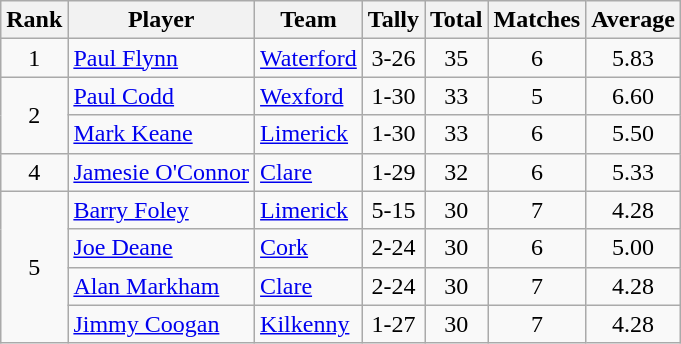<table class="wikitable">
<tr>
<th>Rank</th>
<th>Player</th>
<th>Team</th>
<th>Tally</th>
<th>Total</th>
<th>Matches</th>
<th>Average</th>
</tr>
<tr>
<td rowspan=1 align=center>1</td>
<td><a href='#'>Paul Flynn</a></td>
<td><a href='#'>Waterford</a></td>
<td align=center>3-26</td>
<td align=center>35</td>
<td align=center>6</td>
<td align=center>5.83</td>
</tr>
<tr>
<td rowspan=2 align=center>2</td>
<td><a href='#'>Paul Codd</a></td>
<td><a href='#'>Wexford</a></td>
<td align=center>1-30</td>
<td align=center>33</td>
<td align=center>5</td>
<td align=center>6.60</td>
</tr>
<tr>
<td><a href='#'>Mark Keane</a></td>
<td><a href='#'>Limerick</a></td>
<td align=center>1-30</td>
<td align=center>33</td>
<td align=center>6</td>
<td align=center>5.50</td>
</tr>
<tr>
<td rowspan=1 align=center>4</td>
<td><a href='#'>Jamesie O'Connor</a></td>
<td><a href='#'>Clare</a></td>
<td align=center>1-29</td>
<td align=center>32</td>
<td align=center>6</td>
<td align=center>5.33</td>
</tr>
<tr>
<td rowspan=4 align=center>5</td>
<td><a href='#'>Barry Foley</a></td>
<td><a href='#'>Limerick</a></td>
<td align=center>5-15</td>
<td align=center>30</td>
<td align=center>7</td>
<td align=center>4.28</td>
</tr>
<tr>
<td><a href='#'>Joe Deane</a></td>
<td><a href='#'>Cork</a></td>
<td align=center>2-24</td>
<td align=center>30</td>
<td align=center>6</td>
<td align=center>5.00</td>
</tr>
<tr>
<td><a href='#'>Alan Markham</a></td>
<td><a href='#'>Clare</a></td>
<td align=center>2-24</td>
<td align=center>30</td>
<td align=center>7</td>
<td align=center>4.28</td>
</tr>
<tr>
<td><a href='#'>Jimmy Coogan</a></td>
<td><a href='#'>Kilkenny</a></td>
<td align=center>1-27</td>
<td align=center>30</td>
<td align=center>7</td>
<td align=center>4.28</td>
</tr>
</table>
